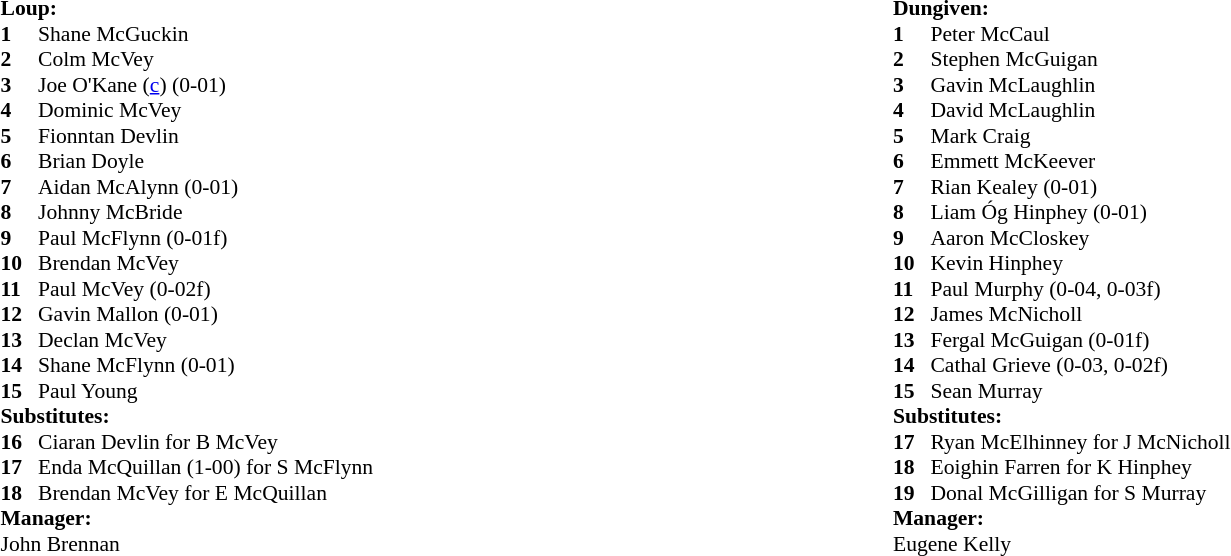<table width="75%">
<tr>
<td valign="top" width="50%"><br><table style="font-size: 90%" cellspacing="0" cellpadding="0">
<tr>
<td colspan="4"><strong>Loup:</strong></td>
</tr>
<tr>
<th width=25></th>
</tr>
<tr>
<td><strong>1</strong></td>
<td>Shane McGuckin</td>
</tr>
<tr>
<td><strong>2</strong></td>
<td>Colm McVey</td>
</tr>
<tr>
<td><strong>3</strong></td>
<td>Joe O'Kane (<a href='#'>c</a>) (0-01)</td>
</tr>
<tr>
<td><strong>4</strong></td>
<td>Dominic McVey</td>
</tr>
<tr>
<td><strong>5</strong></td>
<td>Fionntan Devlin</td>
</tr>
<tr>
<td><strong>6</strong></td>
<td>Brian Doyle</td>
</tr>
<tr>
<td><strong>7</strong></td>
<td>Aidan McAlynn (0-01)</td>
</tr>
<tr>
<td><strong>8</strong></td>
<td>Johnny McBride</td>
</tr>
<tr>
<td><strong>9</strong></td>
<td>Paul McFlynn (0-01f)</td>
</tr>
<tr>
<td><strong>10</strong></td>
<td>Brendan McVey</td>
</tr>
<tr>
<td><strong>11</strong></td>
<td>Paul McVey (0-02f)</td>
</tr>
<tr>
<td><strong>12</strong></td>
<td>Gavin Mallon (0-01)</td>
</tr>
<tr>
<td><strong>13</strong></td>
<td>Declan McVey</td>
</tr>
<tr>
<td><strong>14</strong></td>
<td>Shane McFlynn (0-01)</td>
</tr>
<tr>
<td><strong>15</strong></td>
<td>Paul Young</td>
</tr>
<tr>
<td colspan=3><strong>Substitutes:</strong></td>
</tr>
<tr>
<td><strong>16</strong></td>
<td>Ciaran Devlin for B McVey</td>
<td></td>
<td></td>
</tr>
<tr>
<td><strong>17</strong></td>
<td>Enda McQuillan (1-00) for S McFlynn</td>
<td></td>
<td></td>
</tr>
<tr>
<td><strong>18</strong></td>
<td>Brendan McVey for E McQuillan</td>
<td></td>
<td></td>
</tr>
<tr>
<td colspan=3><strong>Manager:</strong></td>
</tr>
<tr>
<td colspan=4>John Brennan</td>
</tr>
</table>
</td>
<td valign="top" width="50%"><br><table style="font-size: 90%" cellspacing="0" cellpadding="0" align=center>
<tr>
<td colspan="4"><strong>Dungiven:</strong></td>
</tr>
<tr>
<th width=25></th>
</tr>
<tr>
<td><strong>1</strong></td>
<td>Peter McCaul</td>
</tr>
<tr>
<td><strong>2</strong></td>
<td>Stephen McGuigan</td>
</tr>
<tr>
<td><strong>3</strong></td>
<td>Gavin McLaughlin</td>
</tr>
<tr>
<td><strong>4</strong></td>
<td>David McLaughlin</td>
</tr>
<tr>
<td><strong>5</strong></td>
<td>Mark Craig</td>
</tr>
<tr>
<td><strong>6</strong></td>
<td>Emmett McKeever</td>
</tr>
<tr>
<td><strong>7</strong></td>
<td>Rian Kealey (0-01)</td>
</tr>
<tr>
<td><strong>8</strong></td>
<td>Liam Óg Hinphey (0-01)</td>
</tr>
<tr>
<td><strong>9</strong></td>
<td>Aaron McCloskey</td>
</tr>
<tr>
<td><strong>10</strong></td>
<td>Kevin Hinphey</td>
</tr>
<tr>
<td><strong>11</strong></td>
<td>Paul Murphy (0-04, 0-03f)</td>
</tr>
<tr>
<td><strong>12</strong></td>
<td>James McNicholl</td>
</tr>
<tr>
<td><strong>13</strong></td>
<td>Fergal McGuigan (0-01f)</td>
</tr>
<tr>
<td><strong>14</strong></td>
<td>Cathal Grieve (0-03, 0-02f)</td>
</tr>
<tr>
<td><strong>15</strong></td>
<td>Sean Murray</td>
</tr>
<tr>
<td colspan=3><strong>Substitutes:</strong></td>
</tr>
<tr>
<td><strong>17</strong></td>
<td>Ryan McElhinney for J McNicholl</td>
<td></td>
<td></td>
</tr>
<tr>
<td><strong>18</strong></td>
<td>Eoighin Farren for K Hinphey</td>
<td></td>
<td></td>
</tr>
<tr>
<td><strong>19</strong></td>
<td>Donal McGilligan for S Murray</td>
<td></td>
<td></td>
</tr>
<tr>
<td colspan=3><strong>Manager:</strong></td>
</tr>
<tr>
<td colspan=4>Eugene Kelly</td>
</tr>
</table>
</td>
</tr>
</table>
